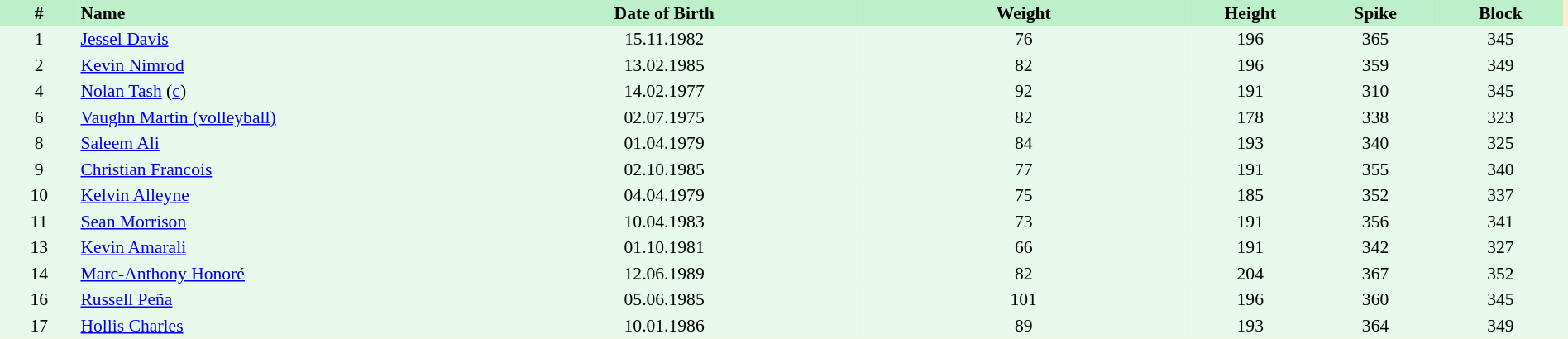<table border=0 cellpadding=2 cellspacing=0  |- bgcolor=#FFECCE style="text-align:center; font-size:90%;" width=100%>
<tr bgcolor=#BBF0C9>
<th width=5%>#</th>
<th width=25% align=left>Name</th>
<th width=25%>Date of Birth</th>
<th width=21%>Weight</th>
<th width=8%>Height</th>
<th width=8%>Spike</th>
<th width=8%>Block</th>
</tr>
<tr bgcolor=#E7FAEC>
<td>1</td>
<td align=left><a href='#'>Jessel Davis</a></td>
<td>15.11.1982</td>
<td>76</td>
<td>196</td>
<td>365</td>
<td>345</td>
<td></td>
</tr>
<tr bgcolor=#E7FAEC>
<td>2</td>
<td align=left><a href='#'>Kevin Nimrod</a></td>
<td>13.02.1985</td>
<td>82</td>
<td>196</td>
<td>359</td>
<td>349</td>
<td></td>
</tr>
<tr bgcolor=#E7FAEC>
<td>4</td>
<td align=left><a href='#'>Nolan Tash</a> (<a href='#'>c</a>)</td>
<td>14.02.1977</td>
<td>92</td>
<td>191</td>
<td>310</td>
<td>345</td>
<td></td>
</tr>
<tr bgcolor=#E7FAEC>
<td>6</td>
<td align=left><a href='#'>Vaughn Martin (volleyball)</a></td>
<td>02.07.1975</td>
<td>82</td>
<td>178</td>
<td>338</td>
<td>323</td>
<td></td>
</tr>
<tr bgcolor=#E7FAEC>
<td>8</td>
<td align=left><a href='#'>Saleem Ali</a></td>
<td>01.04.1979</td>
<td>84</td>
<td>193</td>
<td>340</td>
<td>325</td>
<td></td>
</tr>
<tr bgcolor=#E7FAEC>
<td>9</td>
<td align=left><a href='#'>Christian Francois</a></td>
<td>02.10.1985</td>
<td>77</td>
<td>191</td>
<td>355</td>
<td>340</td>
<td></td>
</tr>
<tr bgcolor=#E7FAEC>
<td>10</td>
<td align=left><a href='#'>Kelvin Alleyne</a></td>
<td>04.04.1979</td>
<td>75</td>
<td>185</td>
<td>352</td>
<td>337</td>
<td></td>
</tr>
<tr bgcolor=#E7FAEC>
<td>11</td>
<td align=left><a href='#'>Sean Morrison</a></td>
<td>10.04.1983</td>
<td>73</td>
<td>191</td>
<td>356</td>
<td>341</td>
<td></td>
</tr>
<tr bgcolor=#E7FAEC>
<td>13</td>
<td align=left><a href='#'>Kevin Amarali</a></td>
<td>01.10.1981</td>
<td>66</td>
<td>191</td>
<td>342</td>
<td>327</td>
<td></td>
</tr>
<tr bgcolor=#E7FAEC>
<td>14</td>
<td align=left><a href='#'>Marc-Anthony Honoré</a></td>
<td>12.06.1989</td>
<td>82</td>
<td>204</td>
<td>367</td>
<td>352</td>
<td></td>
</tr>
<tr bgcolor=#E7FAEC>
<td>16</td>
<td align=left><a href='#'>Russell Peña</a></td>
<td>05.06.1985</td>
<td>101</td>
<td>196</td>
<td>360</td>
<td>345</td>
<td></td>
</tr>
<tr bgcolor=#E7FAEC>
<td>17</td>
<td align=left><a href='#'>Hollis Charles</a></td>
<td>10.01.1986</td>
<td>89</td>
<td>193</td>
<td>364</td>
<td>349</td>
<td></td>
</tr>
</table>
